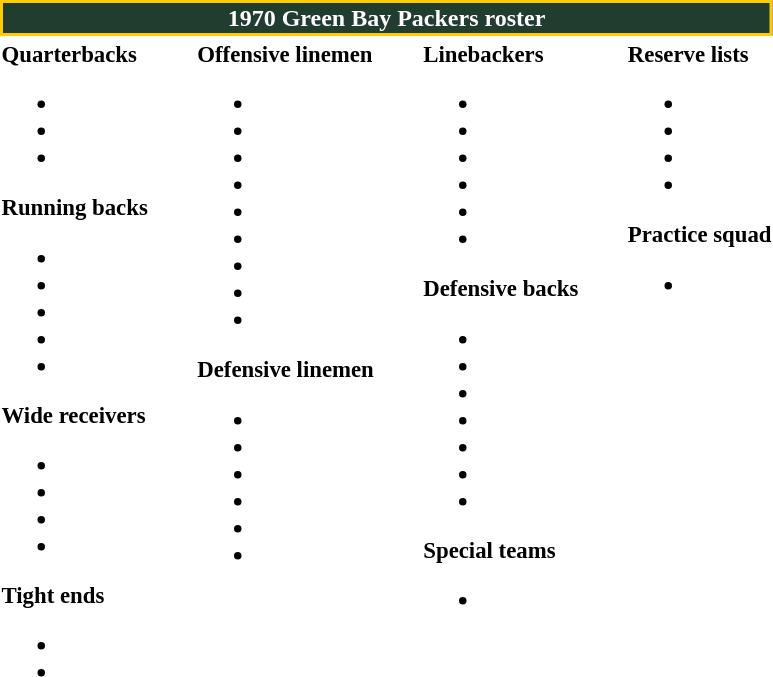<table class="toccolours" style="text-align: left;">
<tr>
<th colspan="7" style="background:#213D30; color:white; border: 2px solid #ffcc00; text-align: center;">1970 Green Bay Packers roster</th>
</tr>
<tr>
<td style="font-size: 95%;" valign="top"><strong>Quarterbacks</strong><br><ul><li></li><li></li><li></li></ul><strong>Running backs</strong><ul><li></li><li></li><li></li><li></li><li></li></ul><strong>Wide receivers</strong><ul><li></li><li></li><li></li><li></li></ul><strong>Tight ends</strong><ul><li></li><li></li></ul></td>
<td style="width: 25px;"></td>
<td style="font-size: 95%;" valign="top"><strong>Offensive linemen</strong><br><ul><li></li><li></li><li></li><li></li><li></li><li></li><li></li><li></li><li></li></ul><strong>Defensive linemen</strong><ul><li></li><li></li><li></li><li></li><li></li><li></li></ul></td>
<td style="width: 25px;"></td>
<td style="font-size: 95%;" valign="top"><strong>Linebackers</strong><br><ul><li></li><li></li><li></li><li></li><li></li><li></li></ul><strong>Defensive backs</strong><ul><li></li><li></li><li></li><li></li><li></li><li></li><li></li></ul><strong>Special teams</strong><ul><li></li></ul></td>
<td style="width: 25px;"></td>
<td style="font-size: 95%;" valign="top"><strong>Reserve lists</strong><br><ul><li></li><li></li><li></li><li></li></ul><strong>Practice squad</strong><ul><li></li></ul></td>
</tr>
</table>
